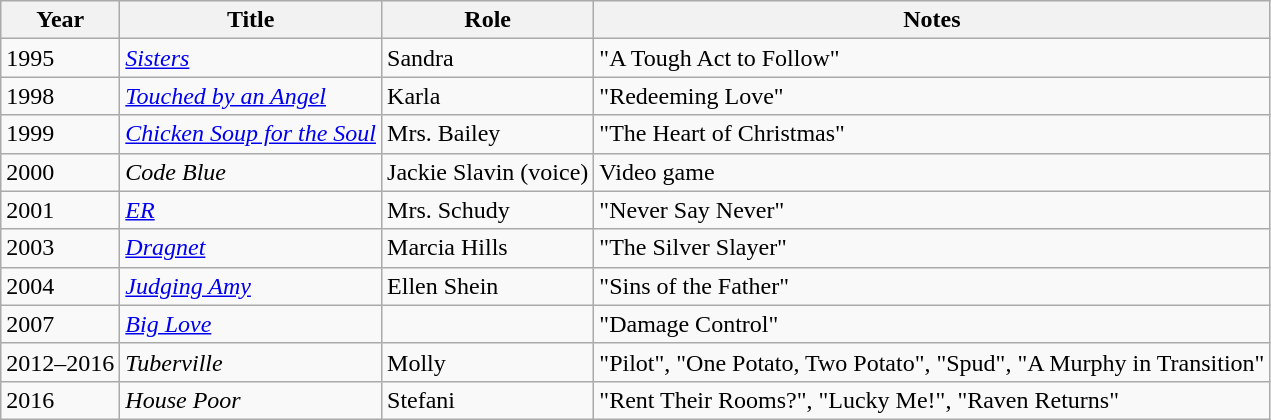<table class="wikitable sortable">
<tr>
<th>Year</th>
<th>Title</th>
<th>Role</th>
<th class="unsortable">Notes</th>
</tr>
<tr>
<td>1995</td>
<td><em><a href='#'>Sisters</a></em></td>
<td>Sandra</td>
<td>"A Tough Act to Follow"</td>
</tr>
<tr>
<td>1998</td>
<td><em><a href='#'>Touched by an Angel</a></em></td>
<td>Karla</td>
<td>"Redeeming Love"</td>
</tr>
<tr>
<td>1999</td>
<td><em><a href='#'>Chicken Soup for the Soul</a></em></td>
<td>Mrs. Bailey</td>
<td>"The Heart of Christmas"</td>
</tr>
<tr>
<td>2000</td>
<td><em>Code Blue</em></td>
<td>Jackie Slavin (voice)</td>
<td>Video game</td>
</tr>
<tr>
<td>2001</td>
<td><em><a href='#'>ER</a></em></td>
<td>Mrs. Schudy</td>
<td>"Never Say Never"</td>
</tr>
<tr>
<td>2003</td>
<td><em><a href='#'>Dragnet</a></em></td>
<td>Marcia Hills</td>
<td>"The Silver Slayer"</td>
</tr>
<tr>
<td>2004</td>
<td><em><a href='#'>Judging Amy</a></em></td>
<td>Ellen Shein</td>
<td>"Sins of the Father"</td>
</tr>
<tr>
<td>2007</td>
<td><em><a href='#'>Big Love</a></em></td>
<td></td>
<td>"Damage Control"</td>
</tr>
<tr>
<td>2012–2016</td>
<td><em>Tuberville</em></td>
<td>Molly</td>
<td>"Pilot", "One Potato, Two Potato", "Spud", "A Murphy in Transition"</td>
</tr>
<tr>
<td>2016</td>
<td><em>House Poor</em></td>
<td>Stefani</td>
<td>"Rent Their Rooms?", "Lucky Me!", "Raven Returns"</td>
</tr>
</table>
